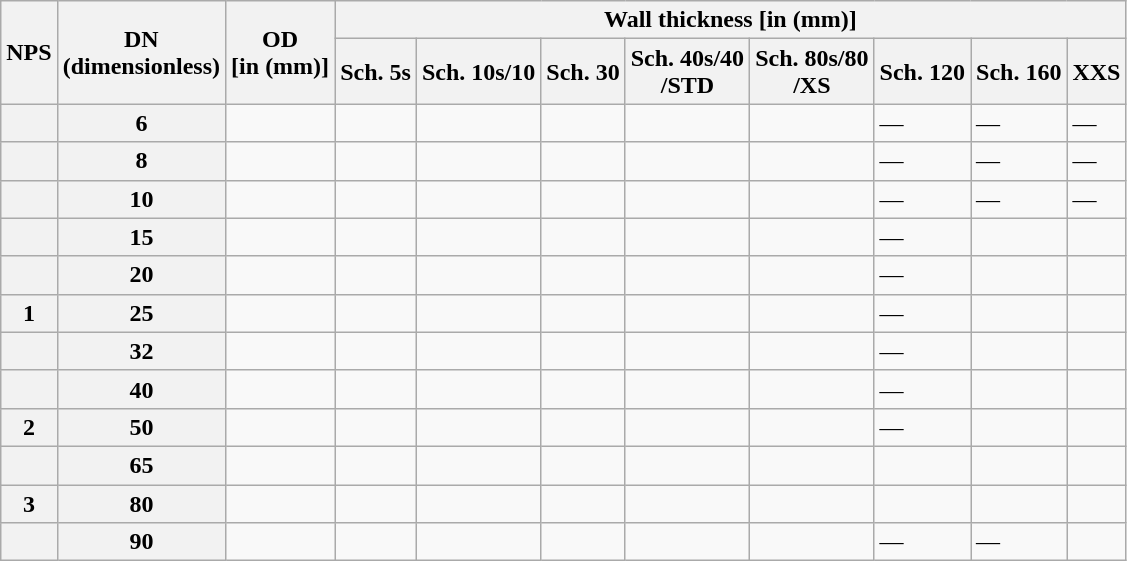<table class="wikitable">
<tr>
<th rowspan="2">NPS</th>
<th rowspan="2">DN<br>(dimensionless)</th>
<th rowspan="2">OD<br>[in (mm)]</th>
<th colspan="8">Wall thickness [in (mm)]</th>
</tr>
<tr>
<th>Sch. 5s</th>
<th>Sch. 10s/10</th>
<th>Sch. 30</th>
<th>Sch. 40s/40<br>/STD</th>
<th>Sch. 80s/80<br>/XS</th>
<th>Sch. 120</th>
<th>Sch. 160</th>
<th>XXS</th>
</tr>
<tr>
<th></th>
<th>6</th>
<td></td>
<td></td>
<td></td>
<td></td>
<td></td>
<td></td>
<td>—</td>
<td>—</td>
<td>—</td>
</tr>
<tr>
<th></th>
<th>8</th>
<td></td>
<td></td>
<td></td>
<td></td>
<td></td>
<td></td>
<td>—</td>
<td>—</td>
<td>—</td>
</tr>
<tr>
<th></th>
<th>10</th>
<td></td>
<td></td>
<td></td>
<td></td>
<td></td>
<td></td>
<td>—</td>
<td>—</td>
<td>—</td>
</tr>
<tr>
<th></th>
<th>15</th>
<td></td>
<td></td>
<td></td>
<td></td>
<td></td>
<td></td>
<td>—</td>
<td></td>
<td></td>
</tr>
<tr>
<th></th>
<th>20</th>
<td></td>
<td></td>
<td></td>
<td></td>
<td></td>
<td></td>
<td>—</td>
<td></td>
<td></td>
</tr>
<tr>
<th>1</th>
<th>25</th>
<td></td>
<td></td>
<td></td>
<td></td>
<td></td>
<td></td>
<td>—</td>
<td></td>
<td></td>
</tr>
<tr>
<th></th>
<th>32</th>
<td></td>
<td></td>
<td></td>
<td></td>
<td></td>
<td></td>
<td>—</td>
<td></td>
<td></td>
</tr>
<tr>
<th></th>
<th>40</th>
<td></td>
<td></td>
<td></td>
<td></td>
<td></td>
<td></td>
<td>—</td>
<td></td>
<td></td>
</tr>
<tr>
<th>2</th>
<th>50</th>
<td></td>
<td></td>
<td></td>
<td></td>
<td></td>
<td></td>
<td>—</td>
<td></td>
<td></td>
</tr>
<tr>
<th></th>
<th>65</th>
<td></td>
<td></td>
<td></td>
<td></td>
<td></td>
<td></td>
<td></td>
<td></td>
<td></td>
</tr>
<tr>
<th>3</th>
<th>80</th>
<td></td>
<td></td>
<td></td>
<td></td>
<td></td>
<td></td>
<td></td>
<td></td>
<td></td>
</tr>
<tr>
<th></th>
<th>90</th>
<td></td>
<td></td>
<td></td>
<td></td>
<td></td>
<td></td>
<td>—</td>
<td>—</td>
<td></td>
</tr>
</table>
